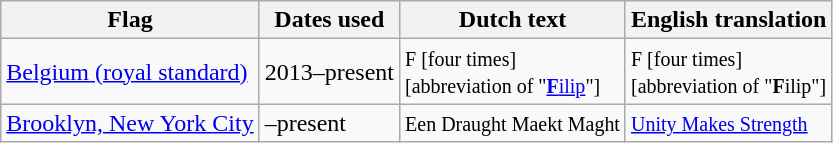<table class="wikitable sortable noresize">
<tr>
<th>Flag</th>
<th>Dates used</th>
<th>Dutch text</th>
<th>English translation</th>
</tr>
<tr>
<td> <a href='#'>Belgium (royal standard)</a></td>
<td>2013–present</td>
<td><small>F [four times]<br>[abbreviation of "<a href='#'><strong>F</strong>ilip</a>"]</small></td>
<td><small>F [four times]<br>[abbreviation of "<strong>F</strong>ilip"]</small></td>
</tr>
<tr>
<td> <a href='#'>Brooklyn, New York City</a></td>
<td>–present</td>
<td><small>Een Draught Maekt Maght</small></td>
<td><small><a href='#'>Unity Makes Strength</a></small></td>
</tr>
</table>
